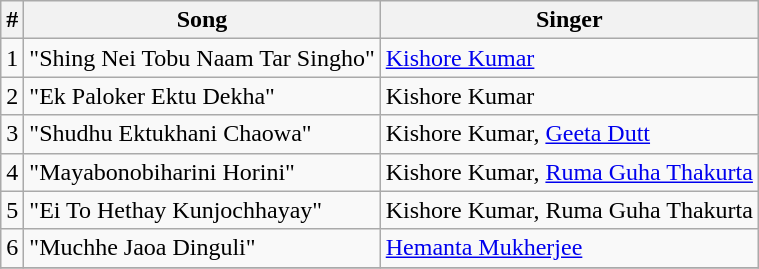<table class="wikitable">
<tr>
<th>#</th>
<th>Song</th>
<th>Singer</th>
</tr>
<tr>
<td>1</td>
<td>"Shing Nei Tobu Naam Tar Singho"</td>
<td><a href='#'>Kishore Kumar</a></td>
</tr>
<tr>
<td>2</td>
<td>"Ek Paloker Ektu Dekha"</td>
<td>Kishore Kumar</td>
</tr>
<tr>
<td>3</td>
<td>"Shudhu Ektukhani Chaowa"</td>
<td>Kishore Kumar, <a href='#'>Geeta Dutt</a></td>
</tr>
<tr>
<td>4</td>
<td>"Mayabonobiharini Horini"</td>
<td>Kishore Kumar, <a href='#'>Ruma Guha Thakurta</a></td>
</tr>
<tr>
<td>5</td>
<td>"Ei To Hethay Kunjochhayay"</td>
<td>Kishore Kumar, Ruma Guha Thakurta</td>
</tr>
<tr>
<td>6</td>
<td>"Muchhe Jaoa Dinguli"</td>
<td><a href='#'>Hemanta Mukherjee</a></td>
</tr>
<tr>
</tr>
</table>
